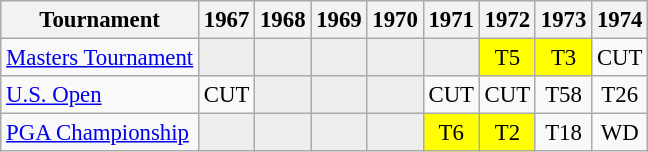<table class="wikitable" style="font-size:95%;text-align:center;">
<tr>
<th>Tournament</th>
<th>1967</th>
<th>1968</th>
<th>1969</th>
<th>1970</th>
<th>1971</th>
<th>1972</th>
<th>1973</th>
<th>1974</th>
</tr>
<tr>
<td align=left><a href='#'>Masters Tournament</a></td>
<td style="background:#eeeeee;"></td>
<td style="background:#eeeeee;"></td>
<td style="background:#eeeeee;"></td>
<td style="background:#eeeeee;"></td>
<td style="background:#eeeeee;"></td>
<td style="background:yellow;">T5</td>
<td style="background:yellow;">T3</td>
<td>CUT</td>
</tr>
<tr>
<td align=left><a href='#'>U.S. Open</a></td>
<td>CUT</td>
<td style="background:#eeeeee;"></td>
<td style="background:#eeeeee;"></td>
<td style="background:#eeeeee;"></td>
<td>CUT</td>
<td>CUT</td>
<td>T58</td>
<td>T26</td>
</tr>
<tr>
<td align=left><a href='#'>PGA Championship</a></td>
<td style="background:#eeeeee;"></td>
<td style="background:#eeeeee;"></td>
<td style="background:#eeeeee;"></td>
<td style="background:#eeeeee;"></td>
<td style="background:yellow;">T6</td>
<td style="background:yellow;">T2</td>
<td>T18</td>
<td>WD</td>
</tr>
</table>
